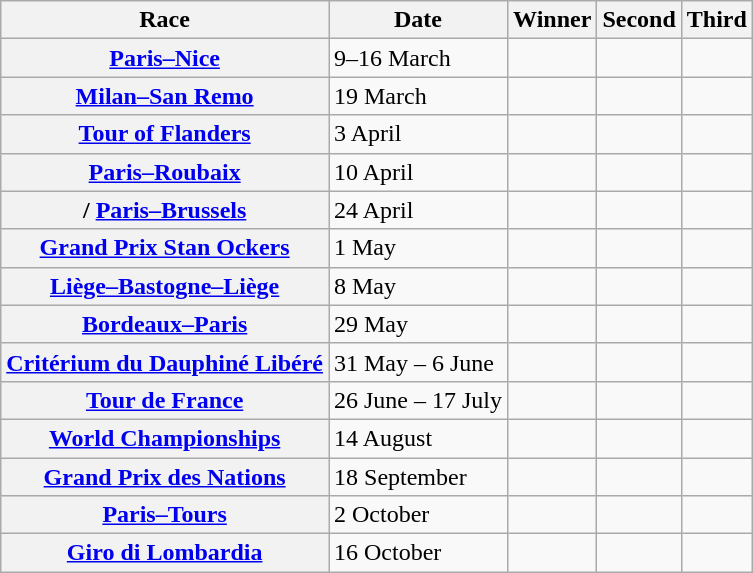<table class="wikitable plainrowheaders">
<tr>
<th scope="col">Race</th>
<th scope="col">Date</th>
<th scope="col">Winner</th>
<th scope="col">Second</th>
<th scope="col">Third</th>
</tr>
<tr>
<th scope="row"> <a href='#'>Paris–Nice</a></th>
<td>9–16 March</td>
<td></td>
<td></td>
<td></td>
</tr>
<tr>
<th scope="row"> <a href='#'>Milan–San Remo</a></th>
<td>19 March</td>
<td></td>
<td></td>
<td></td>
</tr>
<tr>
<th scope="row"> <a href='#'>Tour of Flanders</a></th>
<td>3 April</td>
<td></td>
<td></td>
<td></td>
</tr>
<tr>
<th scope="row"> <a href='#'>Paris–Roubaix</a></th>
<td>10 April</td>
<td></td>
<td></td>
<td></td>
</tr>
<tr>
<th scope="row">/ <a href='#'>Paris–Brussels</a></th>
<td>24 April</td>
<td></td>
<td></td>
<td></td>
</tr>
<tr>
<th scope="row"> <a href='#'>Grand Prix Stan Ockers</a></th>
<td>1 May</td>
<td></td>
<td></td>
<td></td>
</tr>
<tr>
<th scope="row"> <a href='#'>Liège–Bastogne–Liège</a></th>
<td>8 May</td>
<td></td>
<td></td>
<td></td>
</tr>
<tr>
<th scope="row"> <a href='#'>Bordeaux–Paris</a></th>
<td>29 May</td>
<td></td>
<td></td>
<td></td>
</tr>
<tr>
<th scope="row"> <a href='#'>Critérium du Dauphiné Libéré</a></th>
<td>31 May – 6 June</td>
<td></td>
<td></td>
<td></td>
</tr>
<tr>
<th scope="row"> <a href='#'>Tour de France</a></th>
<td>26 June – 17 July</td>
<td></td>
<td></td>
<td></td>
</tr>
<tr>
<th scope="row"> <a href='#'>World Championships</a></th>
<td>14 August</td>
<td></td>
<td></td>
<td></td>
</tr>
<tr>
<th scope="row"> <a href='#'>Grand Prix des Nations</a></th>
<td>18 September</td>
<td></td>
<td></td>
<td></td>
</tr>
<tr>
<th scope="row"> <a href='#'>Paris–Tours</a></th>
<td>2 October</td>
<td></td>
<td></td>
<td></td>
</tr>
<tr>
<th scope="row"> <a href='#'>Giro di Lombardia</a></th>
<td>16 October</td>
<td></td>
<td></td>
<td></td>
</tr>
</table>
